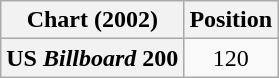<table class="wikitable plainrowheaders" style="text-align:center">
<tr>
<th scope="col">Chart (2002)</th>
<th scope="col">Position</th>
</tr>
<tr>
<th scope="row">US <em>Billboard</em> 200</th>
<td>120</td>
</tr>
</table>
